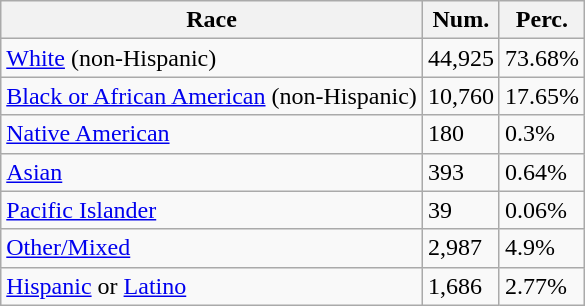<table class="wikitable">
<tr>
<th>Race</th>
<th>Num.</th>
<th>Perc.</th>
</tr>
<tr>
<td><a href='#'>White</a> (non-Hispanic)</td>
<td>44,925</td>
<td>73.68%</td>
</tr>
<tr>
<td><a href='#'>Black or African American</a> (non-Hispanic)</td>
<td>10,760</td>
<td>17.65%</td>
</tr>
<tr>
<td><a href='#'>Native American</a></td>
<td>180</td>
<td>0.3%</td>
</tr>
<tr>
<td><a href='#'>Asian</a></td>
<td>393</td>
<td>0.64%</td>
</tr>
<tr>
<td><a href='#'>Pacific Islander</a></td>
<td>39</td>
<td>0.06%</td>
</tr>
<tr>
<td><a href='#'>Other/Mixed</a></td>
<td>2,987</td>
<td>4.9%</td>
</tr>
<tr>
<td><a href='#'>Hispanic</a> or <a href='#'>Latino</a></td>
<td>1,686</td>
<td>2.77%</td>
</tr>
</table>
